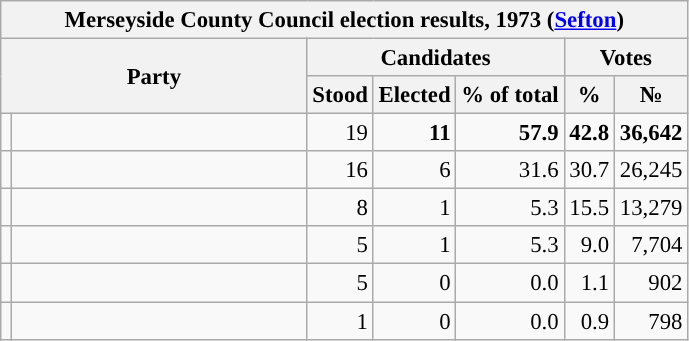<table class="wikitable" style="font-size:95%">
<tr>
<th colspan="16" style="background-color:#f2f2f2">Merseyside County Council election results, 1973 (<a href='#'>Sefton</a>)</th>
</tr>
<tr style="vertical-align:center;">
<th colspan="2" rowspan="2">Party</th>
<th colspan="3" style="width: 30px">Candidates</th>
<th colspan="2" style="width: 30px">Votes</th>
</tr>
<tr>
<th>Stood</th>
<th>Elected</th>
<th>% of total</th>
<th>%</th>
<th>№</th>
</tr>
<tr>
<td style="background-color: "></td>
<td style="width: 190px"><a href='#'></a></td>
<td style="text-align:right; ">19</td>
<td style="text-align:right; "><strong>11</strong></td>
<td style="text-align:right; "><strong>57.9</strong></td>
<td style="text-align:right; "><strong>42.8</strong></td>
<td style="text-align:right; "><strong>36,642</strong></td>
</tr>
<tr>
<td style="background-color: "></td>
<td style="width: 190px"><a href='#'></a></td>
<td style="text-align:right; ">16</td>
<td style="text-align:right; ">6</td>
<td style="text-align:right; ">31.6</td>
<td style="text-align:right; ">30.7</td>
<td style="text-align:right; ">26,245</td>
</tr>
<tr>
<td style="background-color: "></td>
<td style="width: 190px"><a href='#'></a></td>
<td style="text-align:right; ">8</td>
<td style="text-align:right; ">1</td>
<td style="text-align:right; ">5.3</td>
<td style="text-align:right; ">15.5</td>
<td style="text-align:right; ">13,279</td>
</tr>
<tr>
<td style="background-color: "></td>
<td style="width: 190px"><a href='#'></a></td>
<td style="text-align:right; ">5</td>
<td style="text-align:right; ">1</td>
<td style="text-align:right; ">5.3</td>
<td style="text-align:right; ">9.0</td>
<td style="text-align:right; ">7,704</td>
</tr>
<tr>
<td style="background-color: "></td>
<td style="width: 190px"><a href='#'></a></td>
<td style="text-align:right; ">5</td>
<td style="text-align:right; ">0</td>
<td style="text-align:right; ">0.0</td>
<td style="text-align:right; ">1.1</td>
<td style="text-align:right; ">902</td>
</tr>
<tr>
<td style="background-color: "></td>
<td style="width: 190px"><a href='#'></a></td>
<td style="text-align:right; ">1</td>
<td style="text-align:right; ">0</td>
<td style="text-align:right; ">0.0</td>
<td style="text-align:right; ">0.9</td>
<td style="text-align:right; ">798</td>
</tr>
</table>
